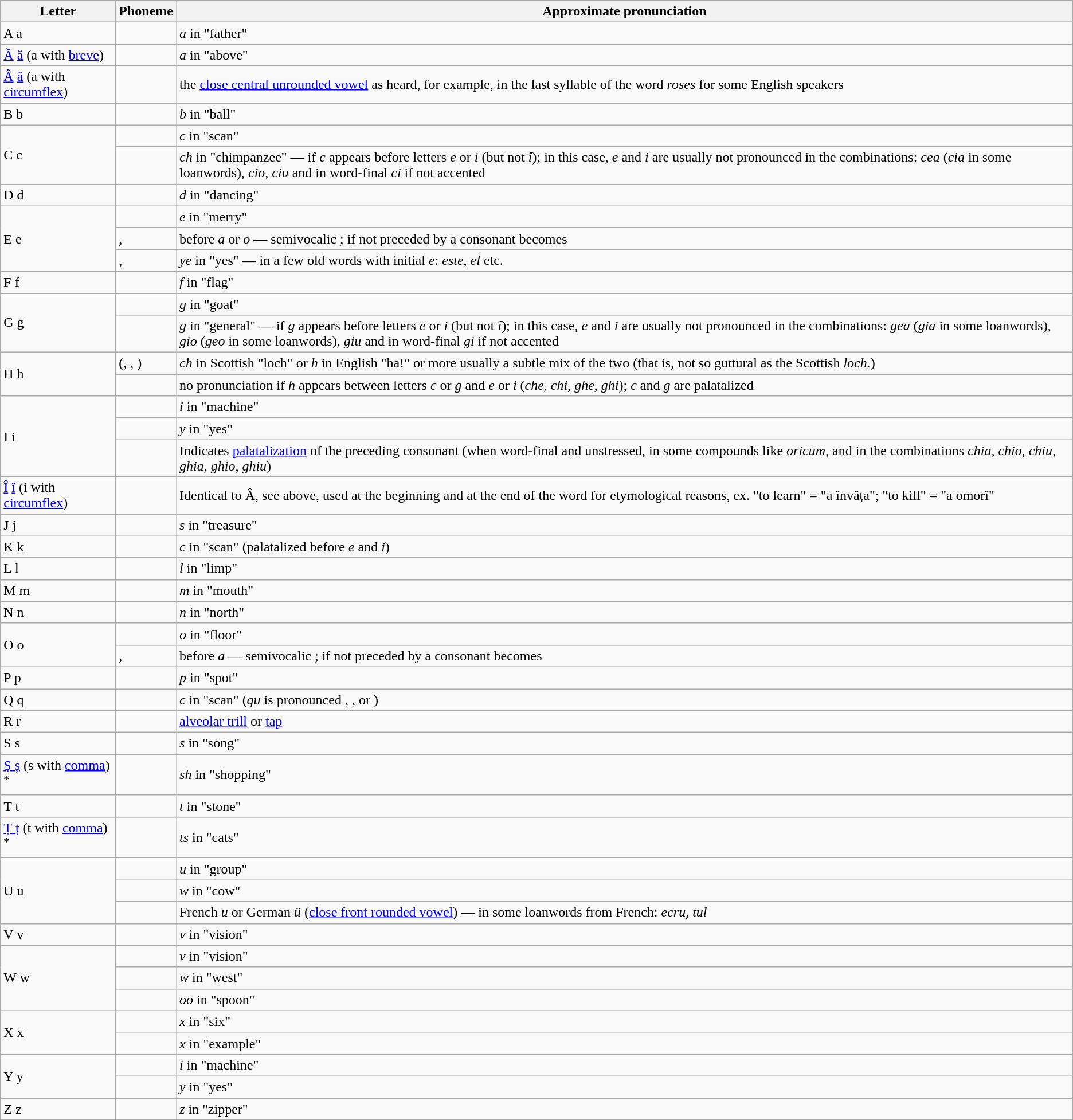<table class="wikitable">
<tr>
<th>Letter</th>
<th>Phoneme</th>
<th>Approximate pronunciation</th>
</tr>
<tr>
<td>A a</td>
<td></td>
<td><em>a</em> in "father"</td>
</tr>
<tr>
<td><a href='#'>Ă</a> <a href='#'>ă</a> (a with <a href='#'>breve</a>)</td>
<td></td>
<td><em>a</em> in "above"</td>
</tr>
<tr>
<td><a href='#'>Â</a> <a href='#'>â</a> (a with <a href='#'>circumflex</a>)</td>
<td></td>
<td>the <a href='#'>close central unrounded vowel</a> as heard, for example, in the last syllable of the word <em>roses</em> for some English speakers</td>
</tr>
<tr>
<td>B b</td>
<td></td>
<td><em>b</em> in "ball"</td>
</tr>
<tr>
<td rowspan="2">C c</td>
<td></td>
<td><em>c</em> in "scan"</td>
</tr>
<tr>
<td></td>
<td><em>ch</em> in "chimpanzee" — if <em>c</em> appears before letters <em>e</em> or <em>i</em> (but not <em>î</em>); in this case, <em>e</em> and <em>i</em> are usually not pronounced in the combinations: <em>cea</em> (<em>cia</em> in some loanwords), <em>cio</em>, <em>ciu</em> and in word-final <em>ci</em> if not accented</td>
</tr>
<tr>
<td>D d</td>
<td></td>
<td><em>d</em> in "dancing"</td>
</tr>
<tr>
<td rowspan="3">E e</td>
<td></td>
<td><em>e</em> in "merry"</td>
</tr>
<tr>
<td>, </td>
<td>before <em>a</em> or <em>o</em> — semivocalic ; if not preceded by a consonant becomes  </td>
</tr>
<tr>
<td>, </td>
<td><em>ye</em> in "yes" — in a few old words with initial <em>e</em>: <em>este</em>, <em>el</em> etc.</td>
</tr>
<tr>
<td>F f</td>
<td></td>
<td><em>f</em> in "flag"</td>
</tr>
<tr>
<td rowspan="2">G g</td>
<td></td>
<td><em>g</em> in "goat"</td>
</tr>
<tr>
<td></td>
<td><em>g</em> in "general" — if <em>g</em> appears before letters <em>e</em> or <em>i</em> (but not <em>î</em>); in this case, <em>e</em> and <em>i</em> are usually not pronounced in the combinations: <em>gea</em> (<em>gia</em> in some loanwords), <em>gio</em> (<em>geo</em> in some loanwords), <em>giu</em> and in word-final <em>gi</em> if not accented</td>
</tr>
<tr>
<td rowspan="2">H h</td>
<td> (, , )</td>
<td><em>ch</em> in Scottish "loch" or <em>h</em> in English "ha!" or more usually a subtle mix of the two (that is, not so guttural as the Scottish <em>loch.</em>)</td>
</tr>
<tr>
<td></td>
<td>no pronunciation if <em>h</em> appears between letters <em>c</em> or <em>g</em> and <em>e</em> or <em>i</em> (<em>che, chi, ghe, ghi</em>); <em>c</em> and <em>g</em> are palatalized</td>
</tr>
<tr>
<td rowspan="3">I i</td>
<td></td>
<td><em>i</em> in "machine"</td>
</tr>
<tr>
<td></td>
<td><em>y</em> in "yes"</td>
</tr>
<tr>
<td></td>
<td>Indicates <a href='#'>palatalization</a> of the preceding consonant (when word-final and unstressed, in some compounds like <em>oricum</em>, and in the combinations <em>chia, chio, chiu, ghia, ghio, ghiu</em>)</td>
</tr>
<tr>
<td><a href='#'>Î</a> <a href='#'>î</a> (i with <a href='#'>circumflex</a>)</td>
<td></td>
<td>Identical to Â, see above, used at the beginning and at the end of the word for etymological reasons, ex. "to learn" = "a învăța"; "to kill" = "a omorî"</td>
</tr>
<tr>
<td>J j</td>
<td></td>
<td><em>s</em> in "treasure"</td>
</tr>
<tr>
<td>K k</td>
<td></td>
<td><em>c</em> in "scan" (palatalized before <em>e</em> and <em>i</em>)</td>
</tr>
<tr>
<td>L l</td>
<td></td>
<td><em>l</em> in "limp"</td>
</tr>
<tr>
<td>M m</td>
<td></td>
<td><em>m</em> in "mouth"</td>
</tr>
<tr>
<td>N n</td>
<td></td>
<td><em>n</em> in "north"</td>
</tr>
<tr>
<td rowspan="2">O o</td>
<td></td>
<td><em>o</em> in "floor"</td>
</tr>
<tr>
<td>, </td>
<td>before <em>a</em> — semivocalic ; if not preceded by a consonant becomes </td>
</tr>
<tr>
<td>P p</td>
<td></td>
<td><em>p</em> in "spot"</td>
</tr>
<tr>
<td>Q q</td>
<td></td>
<td><em>c</em> in "scan"  (<em>qu</em> is pronounced , , or )</td>
</tr>
<tr>
<td>R r</td>
<td></td>
<td><a href='#'>alveolar trill</a> or <a href='#'>tap</a></td>
</tr>
<tr>
<td>S s</td>
<td></td>
<td><em>s</em> in "song"</td>
</tr>
<tr>
<td><a href='#'>Ș ș</a> (s with <a href='#'>comma</a>) <sup>*</sup></td>
<td></td>
<td><em>sh</em> in "shopping"</td>
</tr>
<tr>
<td>T t</td>
<td></td>
<td><em>t</em> in "stone"</td>
</tr>
<tr>
<td><a href='#'>Ț ț</a> (t with <a href='#'>comma</a>) <sup>*</sup></td>
<td></td>
<td><em>ts</em> in "cats"</td>
</tr>
<tr>
<td rowspan="3">U u</td>
<td></td>
<td><em>u</em> in "group"</td>
</tr>
<tr>
<td></td>
<td><em>w</em> in "cow"</td>
</tr>
<tr>
<td></td>
<td>French <em>u</em> or German <em>ü</em> (<a href='#'>close front rounded vowel</a>) — in some loanwords from French: <em>ecru, tul</em></td>
</tr>
<tr>
<td>V v</td>
<td></td>
<td><em>v</em> in "vision"</td>
</tr>
<tr>
<td rowspan="3">W w</td>
<td></td>
<td><em>v</em> in "vision"</td>
</tr>
<tr>
<td></td>
<td><em>w</em> in "west"</td>
</tr>
<tr>
<td></td>
<td><em>oo</em> in "spoon"</td>
</tr>
<tr>
<td rowspan="2">X x</td>
<td></td>
<td><em>x</em> in "six"</td>
</tr>
<tr>
<td></td>
<td><em>x</em> in "example"</td>
</tr>
<tr>
<td rowspan="2">Y y</td>
<td></td>
<td><em>i</em> in "machine"</td>
</tr>
<tr>
<td></td>
<td><em>y</em> in "yes"</td>
</tr>
<tr>
<td>Z z</td>
<td></td>
<td><em>z</em> in "zipper"</td>
</tr>
</table>
